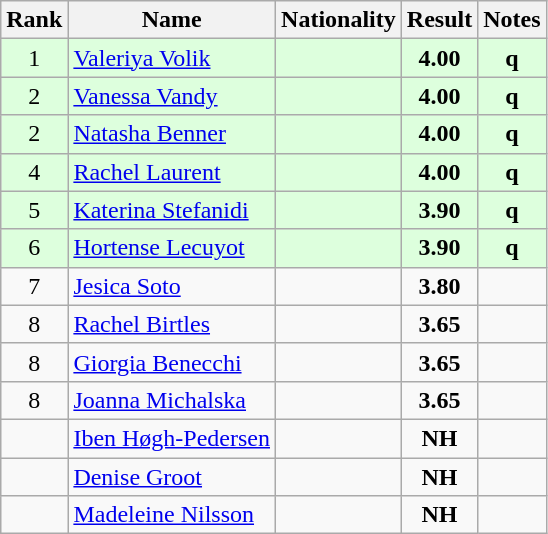<table class="wikitable sortable" style="text-align:center">
<tr>
<th>Rank</th>
<th>Name</th>
<th>Nationality</th>
<th>Result</th>
<th>Notes</th>
</tr>
<tr bgcolor=ddffdd>
<td>1</td>
<td align=left><a href='#'>Valeriya Volik</a></td>
<td align=left></td>
<td><strong>4.00</strong></td>
<td><strong>q</strong></td>
</tr>
<tr bgcolor=ddffdd>
<td>2</td>
<td align=left><a href='#'>Vanessa Vandy</a></td>
<td align=left></td>
<td><strong>4.00</strong></td>
<td><strong>q</strong></td>
</tr>
<tr bgcolor=ddffdd>
<td>2</td>
<td align=left><a href='#'>Natasha Benner</a></td>
<td align=left></td>
<td><strong>4.00</strong></td>
<td><strong>q</strong></td>
</tr>
<tr bgcolor=ddffdd>
<td>4</td>
<td align=left><a href='#'>Rachel Laurent</a></td>
<td align=left></td>
<td><strong>4.00</strong></td>
<td><strong>q</strong></td>
</tr>
<tr bgcolor=ddffdd>
<td>5</td>
<td align=left><a href='#'>Katerina Stefanidi</a></td>
<td align=left></td>
<td><strong>3.90</strong></td>
<td><strong>q</strong></td>
</tr>
<tr bgcolor=ddffdd>
<td>6</td>
<td align=left><a href='#'>Hortense Lecuyot</a></td>
<td align=left></td>
<td><strong>3.90</strong></td>
<td><strong>q</strong></td>
</tr>
<tr>
<td>7</td>
<td align=left><a href='#'>Jesica Soto</a></td>
<td align=left></td>
<td><strong>3.80</strong></td>
<td></td>
</tr>
<tr>
<td>8</td>
<td align=left><a href='#'>Rachel Birtles</a></td>
<td align=left></td>
<td><strong>3.65</strong></td>
<td></td>
</tr>
<tr>
<td>8</td>
<td align=left><a href='#'>Giorgia Benecchi</a></td>
<td align=left></td>
<td><strong>3.65</strong></td>
<td></td>
</tr>
<tr>
<td>8</td>
<td align=left><a href='#'>Joanna Michalska</a></td>
<td align=left></td>
<td><strong>3.65</strong></td>
<td></td>
</tr>
<tr>
<td></td>
<td align=left><a href='#'>Iben Høgh-Pedersen</a></td>
<td align=left></td>
<td><strong>NH</strong></td>
<td></td>
</tr>
<tr>
<td></td>
<td align=left><a href='#'>Denise Groot</a></td>
<td align=left></td>
<td><strong>NH</strong></td>
<td></td>
</tr>
<tr>
<td></td>
<td align=left><a href='#'>Madeleine Nilsson</a></td>
<td align=left></td>
<td><strong>NH</strong></td>
<td></td>
</tr>
</table>
